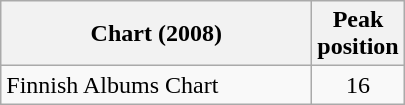<table class="wikitable sortable">
<tr>
<th align="center" width="200">Chart (2008)</th>
<th align="center">Peak<br>position</th>
</tr>
<tr>
<td>Finnish Albums Chart</td>
<td align="center">16</td>
</tr>
</table>
